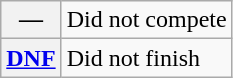<table class="wikitable">
<tr>
<th scope="row">—</th>
<td>Did not compete</td>
</tr>
<tr>
<th scope="row"><a href='#'>DNF</a></th>
<td>Did not finish</td>
</tr>
</table>
